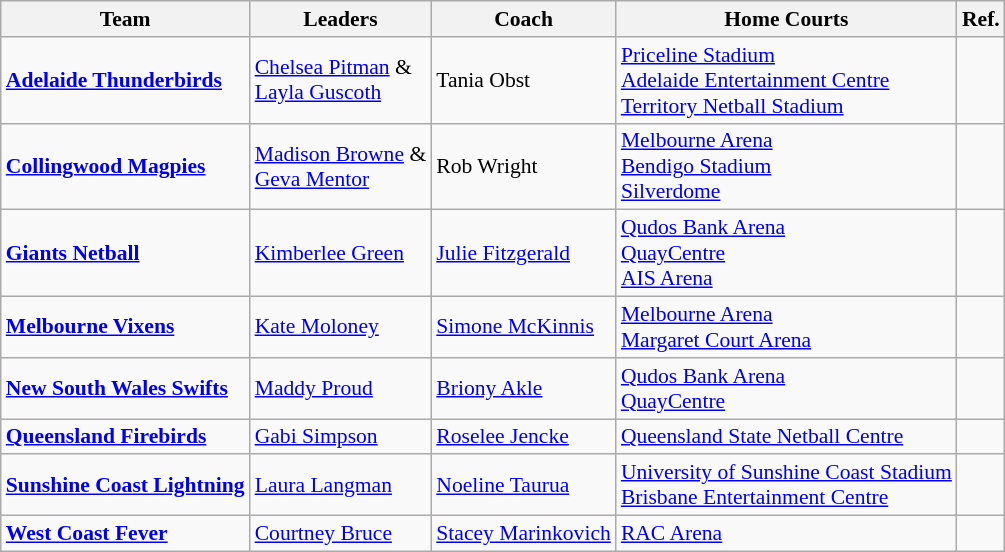<table class="wikitable" style="font-size:90%;">
<tr>
<th>Team</th>
<th>Leaders</th>
<th>Coach</th>
<th>Home Courts</th>
<th>Ref.</th>
</tr>
<tr>
<td> <strong><a href='#'>Adelaide Thunderbirds</a></strong></td>
<td><a href='#'>Chelsea Pitman</a> &<br><a href='#'>Layla Guscoth</a></td>
<td>Tania Obst</td>
<td><a href='#'>Priceline Stadium</a><br><a href='#'>Adelaide Entertainment Centre</a><br><a href='#'>Territory Netball Stadium</a></td>
<td></td>
</tr>
<tr>
<td> <strong><a href='#'>Collingwood Magpies</a></strong></td>
<td><a href='#'>Madison Browne</a> &<br><a href='#'>Geva Mentor</a></td>
<td>Rob Wright</td>
<td><a href='#'>Melbourne Arena</a><br><a href='#'>Bendigo Stadium</a><br><a href='#'>Silverdome</a></td>
<td></td>
</tr>
<tr>
<td> <strong><a href='#'>Giants Netball</a></strong></td>
<td><a href='#'>Kimberlee Green</a></td>
<td><a href='#'>Julie Fitzgerald</a></td>
<td><a href='#'>Qudos Bank Arena</a><br><a href='#'>QuayCentre</a><br><a href='#'>AIS Arena</a></td>
<td></td>
</tr>
<tr>
<td> <strong><a href='#'>Melbourne Vixens</a></strong></td>
<td><a href='#'>Kate Moloney</a></td>
<td><a href='#'>Simone McKinnis</a></td>
<td><a href='#'>Melbourne Arena</a><br><a href='#'>Margaret Court Arena</a></td>
<td></td>
</tr>
<tr>
<td> <strong><a href='#'>New South Wales Swifts</a></strong></td>
<td><a href='#'>Maddy Proud</a></td>
<td><a href='#'>Briony Akle</a></td>
<td><a href='#'>Qudos Bank Arena</a><br><a href='#'>QuayCentre</a></td>
<td></td>
</tr>
<tr>
<td> <strong><a href='#'>Queensland Firebirds</a></strong></td>
<td><a href='#'>Gabi Simpson</a></td>
<td><a href='#'>Roselee Jencke</a></td>
<td><a href='#'>Queensland State Netball Centre</a></td>
<td></td>
</tr>
<tr>
<td> <strong><a href='#'>Sunshine Coast Lightning</a></strong></td>
<td><a href='#'>Laura Langman</a></td>
<td><a href='#'>Noeline Taurua</a></td>
<td><a href='#'>University of Sunshine Coast Stadium</a><br><a href='#'>Brisbane Entertainment Centre</a></td>
<td></td>
</tr>
<tr>
<td> <strong><a href='#'>West Coast Fever</a></strong></td>
<td><a href='#'>Courtney Bruce</a></td>
<td><a href='#'>Stacey Marinkovich</a></td>
<td><a href='#'>RAC Arena</a></td>
<td></td>
</tr>
</table>
